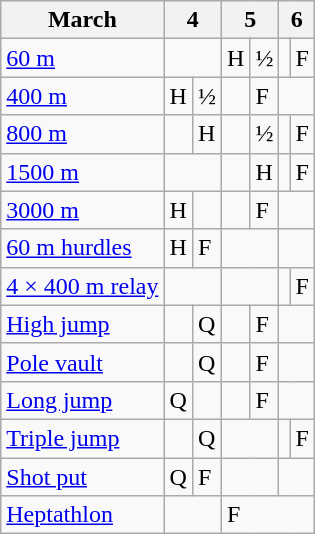<table class="wikitable athletics-schedule">
<tr>
<th>March</th>
<th colspan="2">4</th>
<th colspan="2">5</th>
<th colspan="2">6</th>
</tr>
<tr>
<td class="event"><a href='#'>60 m</a></td>
<td colspan="2"></td>
<td class="heats">H</td>
<td class="semifinals">½</td>
<td></td>
<td class="final">F</td>
</tr>
<tr>
<td class="event"><a href='#'>400 m</a></td>
<td class="heats">H</td>
<td class="semifinals">½</td>
<td></td>
<td class="final">F</td>
<td colspan="2"></td>
</tr>
<tr>
<td class="event"><a href='#'>800 m</a></td>
<td></td>
<td class="heats">H</td>
<td></td>
<td class="semifinals">½</td>
<td></td>
<td class="final">F</td>
</tr>
<tr>
<td class="event"><a href='#'>1500 m</a></td>
<td colspan="2"></td>
<td></td>
<td class="heats">H</td>
<td></td>
<td class="final">F</td>
</tr>
<tr>
<td class="event"><a href='#'>3000 m</a></td>
<td class="heats">H</td>
<td></td>
<td></td>
<td class="final">F</td>
<td colspan="2"></td>
</tr>
<tr>
<td class="event"><a href='#'>60 m hurdles</a></td>
<td class="heats">H</td>
<td class="final">F</td>
<td colspan="2"></td>
<td colspan="2"></td>
</tr>
<tr>
<td class="event"><a href='#'>4 × 400 m relay</a></td>
<td colspan="2"></td>
<td colspan="2"></td>
<td></td>
<td class="final">F</td>
</tr>
<tr>
<td class="event"><a href='#'>High jump</a></td>
<td></td>
<td class="qualifiers">Q</td>
<td></td>
<td class="final">F</td>
<td colspan="2"></td>
</tr>
<tr>
<td class="event"><a href='#'>Pole vault</a></td>
<td></td>
<td class="qualifiers">Q</td>
<td></td>
<td class="final">F</td>
<td colspan="2"></td>
</tr>
<tr>
<td class="event"><a href='#'>Long jump</a></td>
<td class="qualifiers">Q</td>
<td></td>
<td></td>
<td class="final">F</td>
<td colspan="2"></td>
</tr>
<tr>
<td class="event"><a href='#'>Triple jump</a></td>
<td></td>
<td class="qualifiers">Q</td>
<td colspan="2"></td>
<td></td>
<td class="final">F</td>
</tr>
<tr>
<td class="event"><a href='#'>Shot put</a></td>
<td class="qualifiers">Q</td>
<td class="final">F</td>
<td colspan="2"></td>
<td colspan="2"></td>
</tr>
<tr>
<td class="event"><a href='#'>Heptathlon</a></td>
<td colspan="2"></td>
<td class="final" colspan="4">F</td>
</tr>
</table>
